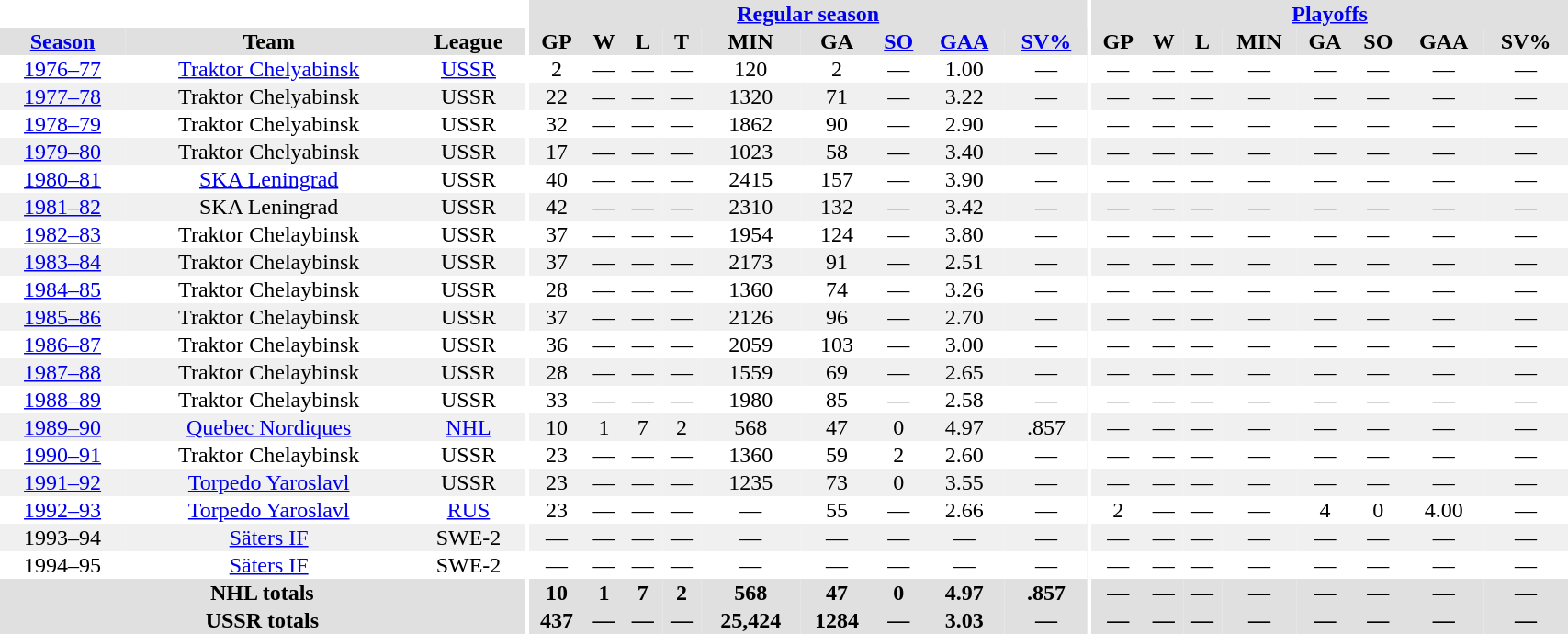<table border="0" cellpadding="1" cellspacing="0" style="width:90%; text-align:center;">
<tr bgcolor="#e0e0e0">
<th colspan="3" bgcolor="#ffffff"></th>
<th rowspan="99" bgcolor="#ffffff"></th>
<th colspan="9" bgcolor="#e0e0e0"><a href='#'>Regular season</a></th>
<th rowspan="99" bgcolor="#ffffff"></th>
<th colspan="8" bgcolor="#e0e0e0"><a href='#'>Playoffs</a></th>
</tr>
<tr bgcolor="#e0e0e0">
<th><a href='#'>Season</a></th>
<th>Team</th>
<th>League</th>
<th>GP</th>
<th>W</th>
<th>L</th>
<th>T</th>
<th>MIN</th>
<th>GA</th>
<th><a href='#'>SO</a></th>
<th><a href='#'>GAA</a></th>
<th><a href='#'>SV%</a></th>
<th>GP</th>
<th>W</th>
<th>L</th>
<th>MIN</th>
<th>GA</th>
<th>SO</th>
<th>GAA</th>
<th>SV%</th>
</tr>
<tr>
<td><a href='#'>1976–77</a></td>
<td><a href='#'>Traktor Chelyabinsk</a></td>
<td><a href='#'>USSR</a></td>
<td>2</td>
<td>—</td>
<td>—</td>
<td>—</td>
<td>120</td>
<td>2</td>
<td>—</td>
<td>1.00</td>
<td>—</td>
<td>—</td>
<td>—</td>
<td>—</td>
<td>—</td>
<td>—</td>
<td>—</td>
<td>—</td>
<td>—</td>
</tr>
<tr bgcolor="#f0f0f0">
<td><a href='#'>1977–78</a></td>
<td>Traktor Chelyabinsk</td>
<td>USSR</td>
<td>22</td>
<td>—</td>
<td>—</td>
<td>—</td>
<td>1320</td>
<td>71</td>
<td>—</td>
<td>3.22</td>
<td>—</td>
<td>—</td>
<td>—</td>
<td>—</td>
<td>—</td>
<td>—</td>
<td>—</td>
<td>—</td>
<td>—</td>
</tr>
<tr>
<td><a href='#'>1978–79</a></td>
<td>Traktor Chelyabinsk</td>
<td>USSR</td>
<td>32</td>
<td>—</td>
<td>—</td>
<td>—</td>
<td>1862</td>
<td>90</td>
<td>—</td>
<td>2.90</td>
<td>—</td>
<td>—</td>
<td>—</td>
<td>—</td>
<td>—</td>
<td>—</td>
<td>—</td>
<td>—</td>
<td>—</td>
</tr>
<tr bgcolor="#f0f0f0">
<td><a href='#'>1979–80</a></td>
<td>Traktor Chelyabinsk</td>
<td>USSR</td>
<td>17</td>
<td>—</td>
<td>—</td>
<td>—</td>
<td>1023</td>
<td>58</td>
<td>—</td>
<td>3.40</td>
<td>—</td>
<td>—</td>
<td>—</td>
<td>—</td>
<td>—</td>
<td>—</td>
<td>—</td>
<td>—</td>
<td>—</td>
</tr>
<tr>
<td><a href='#'>1980–81</a></td>
<td><a href='#'>SKA Leningrad</a></td>
<td>USSR</td>
<td>40</td>
<td>—</td>
<td>—</td>
<td>—</td>
<td>2415</td>
<td>157</td>
<td>—</td>
<td>3.90</td>
<td>—</td>
<td>—</td>
<td>—</td>
<td>—</td>
<td>—</td>
<td>—</td>
<td>—</td>
<td>—</td>
<td>—</td>
</tr>
<tr bgcolor="#f0f0f0">
<td><a href='#'>1981–82</a></td>
<td>SKA Leningrad</td>
<td>USSR</td>
<td>42</td>
<td>—</td>
<td>—</td>
<td>—</td>
<td>2310</td>
<td>132</td>
<td>—</td>
<td>3.42</td>
<td>—</td>
<td>—</td>
<td>—</td>
<td>—</td>
<td>—</td>
<td>—</td>
<td>—</td>
<td>—</td>
<td>—</td>
</tr>
<tr>
<td><a href='#'>1982–83</a></td>
<td>Traktor Chelaybinsk</td>
<td>USSR</td>
<td>37</td>
<td>—</td>
<td>—</td>
<td>—</td>
<td>1954</td>
<td>124</td>
<td>—</td>
<td>3.80</td>
<td>—</td>
<td>—</td>
<td>—</td>
<td>—</td>
<td>—</td>
<td>—</td>
<td>—</td>
<td>—</td>
<td>—</td>
</tr>
<tr bgcolor="#f0f0f0">
<td><a href='#'>1983–84</a></td>
<td>Traktor Chelaybinsk</td>
<td>USSR</td>
<td>37</td>
<td>—</td>
<td>—</td>
<td>—</td>
<td>2173</td>
<td>91</td>
<td>—</td>
<td>2.51</td>
<td>—</td>
<td>—</td>
<td>—</td>
<td>—</td>
<td>—</td>
<td>—</td>
<td>—</td>
<td>—</td>
<td>—</td>
</tr>
<tr>
<td><a href='#'>1984–85</a></td>
<td>Traktor Chelaybinsk</td>
<td>USSR</td>
<td>28</td>
<td>—</td>
<td>—</td>
<td>—</td>
<td>1360</td>
<td>74</td>
<td>—</td>
<td>3.26</td>
<td>—</td>
<td>—</td>
<td>—</td>
<td>—</td>
<td>—</td>
<td>—</td>
<td>—</td>
<td>—</td>
<td>—</td>
</tr>
<tr bgcolor="#f0f0f0">
<td><a href='#'>1985–86</a></td>
<td>Traktor Chelaybinsk</td>
<td>USSR</td>
<td>37</td>
<td>—</td>
<td>—</td>
<td>—</td>
<td>2126</td>
<td>96</td>
<td>—</td>
<td>2.70</td>
<td>—</td>
<td>—</td>
<td>—</td>
<td>—</td>
<td>—</td>
<td>—</td>
<td>—</td>
<td>—</td>
<td>—</td>
</tr>
<tr>
<td><a href='#'>1986–87</a></td>
<td>Traktor Chelaybinsk</td>
<td>USSR</td>
<td>36</td>
<td>—</td>
<td>—</td>
<td>—</td>
<td>2059</td>
<td>103</td>
<td>—</td>
<td>3.00</td>
<td>—</td>
<td>—</td>
<td>—</td>
<td>—</td>
<td>—</td>
<td>—</td>
<td>—</td>
<td>—</td>
<td>—</td>
</tr>
<tr bgcolor="#f0f0f0">
<td><a href='#'>1987–88</a></td>
<td>Traktor Chelaybinsk</td>
<td>USSR</td>
<td>28</td>
<td>—</td>
<td>—</td>
<td>—</td>
<td>1559</td>
<td>69</td>
<td>—</td>
<td>2.65</td>
<td>—</td>
<td>—</td>
<td>—</td>
<td>—</td>
<td>—</td>
<td>—</td>
<td>—</td>
<td>—</td>
<td>—</td>
</tr>
<tr>
<td><a href='#'>1988–89</a></td>
<td>Traktor Chelaybinsk</td>
<td>USSR</td>
<td>33</td>
<td>—</td>
<td>—</td>
<td>—</td>
<td>1980</td>
<td>85</td>
<td>—</td>
<td>2.58</td>
<td>—</td>
<td>—</td>
<td>—</td>
<td>—</td>
<td>—</td>
<td>—</td>
<td>—</td>
<td>—</td>
<td>—</td>
</tr>
<tr bgcolor="#f0f0f0">
<td><a href='#'>1989–90</a></td>
<td><a href='#'>Quebec Nordiques</a></td>
<td><a href='#'>NHL</a></td>
<td>10</td>
<td>1</td>
<td>7</td>
<td>2</td>
<td>568</td>
<td>47</td>
<td>0</td>
<td>4.97</td>
<td>.857</td>
<td>—</td>
<td>—</td>
<td>—</td>
<td>—</td>
<td>—</td>
<td>—</td>
<td>—</td>
<td>—</td>
</tr>
<tr>
<td><a href='#'>1990–91</a></td>
<td>Traktor Chelaybinsk</td>
<td>USSR</td>
<td>23</td>
<td>—</td>
<td>—</td>
<td>—</td>
<td>1360</td>
<td>59</td>
<td>2</td>
<td>2.60</td>
<td>—</td>
<td>—</td>
<td>—</td>
<td>—</td>
<td>—</td>
<td>—</td>
<td>—</td>
<td>—</td>
<td>—</td>
</tr>
<tr bgcolor="#f0f0f0">
<td><a href='#'>1991–92</a></td>
<td><a href='#'>Torpedo Yaroslavl</a></td>
<td>USSR</td>
<td>23</td>
<td>—</td>
<td>—</td>
<td>—</td>
<td>1235</td>
<td>73</td>
<td>0</td>
<td>3.55</td>
<td>—</td>
<td>—</td>
<td>—</td>
<td>—</td>
<td>—</td>
<td>—</td>
<td>—</td>
<td>—</td>
<td>—</td>
</tr>
<tr>
<td><a href='#'>1992–93</a></td>
<td><a href='#'>Torpedo Yaroslavl</a></td>
<td><a href='#'>RUS</a></td>
<td>23</td>
<td>—</td>
<td>—</td>
<td>—</td>
<td>—</td>
<td>55</td>
<td>—</td>
<td>2.66</td>
<td>—</td>
<td>2</td>
<td>—</td>
<td>—</td>
<td>—</td>
<td>4</td>
<td>0</td>
<td>4.00</td>
<td>—</td>
</tr>
<tr bgcolor="#f0f0f0">
<td>1993–94</td>
<td><a href='#'>Säters IF</a></td>
<td>SWE-2</td>
<td>—</td>
<td>—</td>
<td>—</td>
<td>—</td>
<td>—</td>
<td>—</td>
<td>—</td>
<td>—</td>
<td>—</td>
<td>—</td>
<td>—</td>
<td>—</td>
<td>—</td>
<td>—</td>
<td>—</td>
<td>—</td>
<td>—</td>
</tr>
<tr>
<td>1994–95</td>
<td><a href='#'>Säters IF</a></td>
<td>SWE-2</td>
<td>—</td>
<td>—</td>
<td>—</td>
<td>—</td>
<td>—</td>
<td>—</td>
<td>—</td>
<td>—</td>
<td>—</td>
<td>—</td>
<td>—</td>
<td>—</td>
<td>—</td>
<td>—</td>
<td>—</td>
<td>—</td>
<td>—</td>
</tr>
<tr bgcolor="#e0e0e0">
<th colspan=3>NHL totals</th>
<th>10</th>
<th>1</th>
<th>7</th>
<th>2</th>
<th>568</th>
<th>47</th>
<th>0</th>
<th>4.97</th>
<th>.857</th>
<th>—</th>
<th>—</th>
<th>—</th>
<th>—</th>
<th>—</th>
<th>—</th>
<th>—</th>
<th>—</th>
</tr>
<tr bgcolor="#e0e0e0">
<th colspan=3>USSR totals</th>
<th>437</th>
<th>—</th>
<th>—</th>
<th>—</th>
<th>25,424</th>
<th>1284</th>
<th>—</th>
<th>3.03</th>
<th>—</th>
<th>—</th>
<th>—</th>
<th>—</th>
<th>—</th>
<th>—</th>
<th>—</th>
<th>—</th>
<th>—</th>
</tr>
</table>
